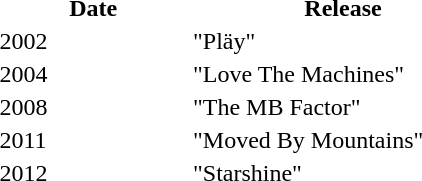<table border="0" cellpadding="1">
<tr>
<th width="125"><strong>Date</strong></th>
<th width="200"><strong>Release</strong></th>
</tr>
<tr>
<td>2002</td>
<td>"Pläy"</td>
</tr>
<tr>
<td>2004</td>
<td>"Love The Machines"</td>
</tr>
<tr>
<td>2008</td>
<td>"The MB Factor"</td>
</tr>
<tr>
<td>2011</td>
<td>"Moved By Mountains"</td>
</tr>
<tr>
<td>2012</td>
<td>"Starshine"</td>
</tr>
<tr>
</tr>
</table>
